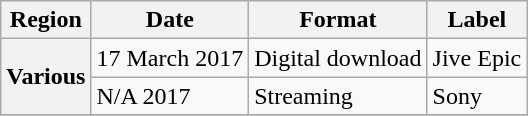<table class="wikitable plainrowheaders unsortable">
<tr>
<th>Region</th>
<th>Date</th>
<th>Format</th>
<th>Label</th>
</tr>
<tr>
<th scope="row" rowspan="2">Various</th>
<td>17 March 2017</td>
<td>Digital download</td>
<td>Jive Epic</td>
</tr>
<tr>
<td>N/A 2017</td>
<td>Streaming</td>
<td>Sony</td>
</tr>
<tr>
</tr>
</table>
